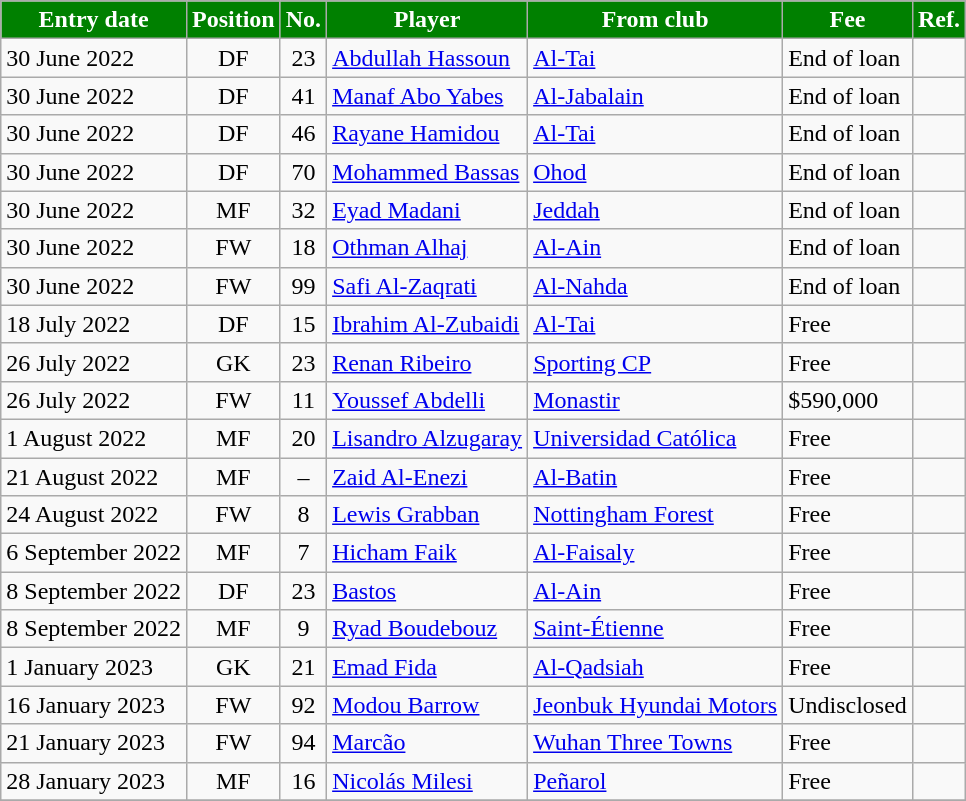<table class="wikitable sortable">
<tr>
<th style="background:green; color:white;"><strong>Entry date</strong></th>
<th style="background:green; color:white;"><strong>Position</strong></th>
<th style="background:green; color:white;"><strong>No.</strong></th>
<th style="background:green; color:white;"><strong>Player</strong></th>
<th style="background:green; color:white;"><strong>From club</strong></th>
<th style="background:green; color:white;"><strong>Fee</strong></th>
<th style="background:green; color:white;"><strong>Ref.</strong></th>
</tr>
<tr>
<td>30 June 2022</td>
<td style="text-align:center;">DF</td>
<td style="text-align:center;">23</td>
<td style="text-align:left;"> <a href='#'>Abdullah Hassoun</a></td>
<td style="text-align:left;"> <a href='#'>Al-Tai</a></td>
<td>End of loan</td>
<td></td>
</tr>
<tr>
<td>30 June 2022</td>
<td style="text-align:center;">DF</td>
<td style="text-align:center;">41</td>
<td style="text-align:left;"> <a href='#'>Manaf Abo Yabes</a></td>
<td style="text-align:left;"> <a href='#'>Al-Jabalain</a></td>
<td>End of loan</td>
<td></td>
</tr>
<tr>
<td>30 June 2022</td>
<td style="text-align:center;">DF</td>
<td style="text-align:center;">46</td>
<td style="text-align:left;"> <a href='#'>Rayane Hamidou</a></td>
<td style="text-align:left;"> <a href='#'>Al-Tai</a></td>
<td>End of loan</td>
<td></td>
</tr>
<tr>
<td>30 June 2022</td>
<td style="text-align:center;">DF</td>
<td style="text-align:center;">70</td>
<td style="text-align:left;"> <a href='#'>Mohammed Bassas</a></td>
<td style="text-align:left;"> <a href='#'>Ohod</a></td>
<td>End of loan</td>
<td></td>
</tr>
<tr>
<td>30 June 2022</td>
<td style="text-align:center;">MF</td>
<td style="text-align:center;">32</td>
<td style="text-align:left;"> <a href='#'>Eyad Madani</a></td>
<td style="text-align:left;"> <a href='#'>Jeddah</a></td>
<td>End of loan</td>
<td></td>
</tr>
<tr>
<td>30 June 2022</td>
<td style="text-align:center;">FW</td>
<td style="text-align:center;">18</td>
<td style="text-align:left;"> <a href='#'>Othman Alhaj</a></td>
<td style="text-align:left;"> <a href='#'>Al-Ain</a></td>
<td>End of loan</td>
<td></td>
</tr>
<tr>
<td>30 June 2022</td>
<td style="text-align:center;">FW</td>
<td style="text-align:center;">99</td>
<td style="text-align:left;"> <a href='#'>Safi Al-Zaqrati</a></td>
<td style="text-align:left;"> <a href='#'>Al-Nahda</a></td>
<td>End of loan</td>
<td></td>
</tr>
<tr>
<td>18 July 2022</td>
<td style="text-align:center;">DF</td>
<td style="text-align:center;">15</td>
<td style="text-align:left;"> <a href='#'>Ibrahim Al-Zubaidi</a></td>
<td style="text-align:left;"> <a href='#'>Al-Tai</a></td>
<td>Free</td>
<td></td>
</tr>
<tr>
<td>26 July 2022</td>
<td style="text-align:center;">GK</td>
<td style="text-align:center;">23</td>
<td style="text-align:left;"> <a href='#'>Renan Ribeiro</a></td>
<td style="text-align:left;"> <a href='#'>Sporting CP</a></td>
<td>Free</td>
<td></td>
</tr>
<tr>
<td>26 July 2022</td>
<td style="text-align:center;">FW</td>
<td style="text-align:center;">11</td>
<td style="text-align:left;"> <a href='#'>Youssef Abdelli</a></td>
<td style="text-align:left;"> <a href='#'>Monastir</a></td>
<td>$590,000</td>
<td></td>
</tr>
<tr>
<td>1 August 2022</td>
<td style="text-align:center;">MF</td>
<td style="text-align:center;">20</td>
<td style="text-align:left;"> <a href='#'>Lisandro Alzugaray</a></td>
<td style="text-align:left;"> <a href='#'>Universidad Católica</a></td>
<td>Free</td>
<td></td>
</tr>
<tr>
<td>21 August 2022</td>
<td style="text-align:center;">MF</td>
<td style="text-align:center;">–</td>
<td style="text-align:left;"> <a href='#'>Zaid Al-Enezi</a></td>
<td style="text-align:left;"> <a href='#'>Al-Batin</a></td>
<td>Free</td>
<td></td>
</tr>
<tr>
<td>24 August 2022</td>
<td style="text-align:center;">FW</td>
<td style="text-align:center;">8</td>
<td style="text-align:left;"> <a href='#'>Lewis Grabban</a></td>
<td style="text-align:left;"> <a href='#'>Nottingham Forest</a></td>
<td>Free</td>
<td></td>
</tr>
<tr>
<td>6 September 2022</td>
<td style="text-align:center;">MF</td>
<td style="text-align:center;">7</td>
<td style="text-align:left;"> <a href='#'>Hicham Faik</a></td>
<td style="text-align:left;"> <a href='#'>Al-Faisaly</a></td>
<td>Free</td>
<td></td>
</tr>
<tr>
<td>8 September 2022</td>
<td style="text-align:center;">DF</td>
<td style="text-align:center;">23</td>
<td style="text-align:left;"> <a href='#'>Bastos</a></td>
<td style="text-align:left;"> <a href='#'>Al-Ain</a></td>
<td>Free</td>
<td></td>
</tr>
<tr>
<td>8 September 2022</td>
<td style="text-align:center;">MF</td>
<td style="text-align:center;">9</td>
<td style="text-align:left;"> <a href='#'>Ryad Boudebouz</a></td>
<td style="text-align:left;"> <a href='#'>Saint-Étienne</a></td>
<td>Free</td>
<td></td>
</tr>
<tr>
<td>1 January 2023</td>
<td style="text-align:center;">GK</td>
<td style="text-align:center;">21</td>
<td style="text-align:left;"> <a href='#'>Emad Fida</a></td>
<td style="text-align:left;"> <a href='#'>Al-Qadsiah</a></td>
<td>Free</td>
<td></td>
</tr>
<tr>
<td>16 January 2023</td>
<td style="text-align:center;">FW</td>
<td style="text-align:center;">92</td>
<td style="text-align:left;"> <a href='#'>Modou Barrow</a></td>
<td style="text-align:left;"> <a href='#'>Jeonbuk Hyundai Motors</a></td>
<td>Undisclosed</td>
<td></td>
</tr>
<tr>
<td>21 January 2023</td>
<td style="text-align:center;">FW</td>
<td style="text-align:center;">94</td>
<td style="text-align:left;"> <a href='#'>Marcão</a></td>
<td style="text-align:left;"> <a href='#'>Wuhan Three Towns</a></td>
<td>Free</td>
<td></td>
</tr>
<tr>
<td>28 January 2023</td>
<td style="text-align:center;">MF</td>
<td style="text-align:center;">16</td>
<td style="text-align:left;"> <a href='#'>Nicolás Milesi</a></td>
<td style="text-align:left;"> <a href='#'>Peñarol</a></td>
<td>Free</td>
<td></td>
</tr>
<tr>
</tr>
</table>
